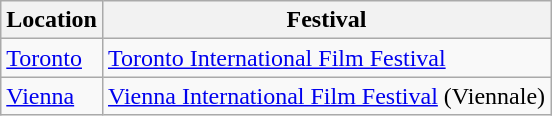<table class="wikitable sortable">
<tr>
<th scope="col">Location</th>
<th scope="col">Festival</th>
</tr>
<tr>
<td> <a href='#'>Toronto</a></td>
<td><a href='#'>Toronto International Film Festival</a></td>
</tr>
<tr>
<td> <a href='#'>Vienna</a></td>
<td><a href='#'>Vienna International Film Festival</a> (Viennale)</td>
</tr>
</table>
